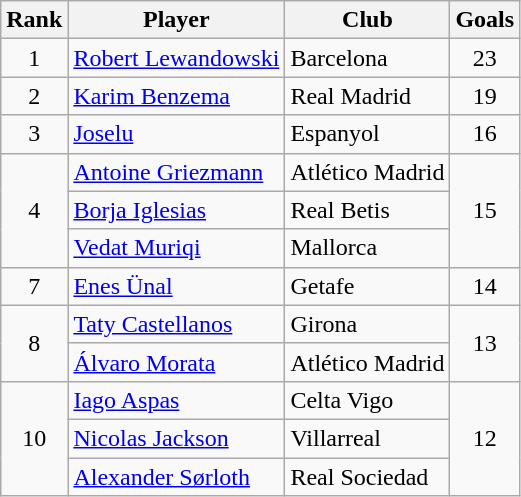<table class="wikitable" style="text-align:center">
<tr>
<th>Rank</th>
<th>Player</th>
<th>Club</th>
<th>Goals</th>
</tr>
<tr>
<td>1</td>
<td align="left"> <a href='#'>Robert Lewandowski</a></td>
<td align="left">Barcelona</td>
<td>23</td>
</tr>
<tr>
<td>2</td>
<td align="left"> <a href='#'>Karim Benzema</a></td>
<td align="left">Real Madrid</td>
<td>19</td>
</tr>
<tr>
<td>3</td>
<td align="left"> <a href='#'>Joselu</a></td>
<td align="left">Espanyol</td>
<td>16</td>
</tr>
<tr>
<td rowspan="3">4</td>
<td align="left"> <a href='#'>Antoine Griezmann</a></td>
<td align="left">Atlético Madrid</td>
<td rowspan="3">15</td>
</tr>
<tr>
<td align="left"> <a href='#'>Borja Iglesias</a></td>
<td align="left">Real Betis</td>
</tr>
<tr>
<td align="left"> <a href='#'>Vedat Muriqi</a></td>
<td align="left">Mallorca</td>
</tr>
<tr>
<td>7</td>
<td align="left"> <a href='#'>Enes Ünal</a></td>
<td align="left">Getafe</td>
<td>14</td>
</tr>
<tr>
<td rowspan="2">8</td>
<td align="left"> <a href='#'>Taty Castellanos</a></td>
<td align="left">Girona</td>
<td rowspan="2">13</td>
</tr>
<tr>
<td align="left"> <a href='#'>Álvaro Morata</a></td>
<td align="left">Atlético Madrid</td>
</tr>
<tr>
<td rowspan="3">10</td>
<td align="left"> <a href='#'>Iago Aspas</a></td>
<td align="left">Celta Vigo</td>
<td rowspan="3">12</td>
</tr>
<tr>
<td align="left"> <a href='#'>Nicolas Jackson</a></td>
<td align="left">Villarreal</td>
</tr>
<tr>
<td align="left"> <a href='#'>Alexander Sørloth</a></td>
<td align="left">Real Sociedad</td>
</tr>
</table>
